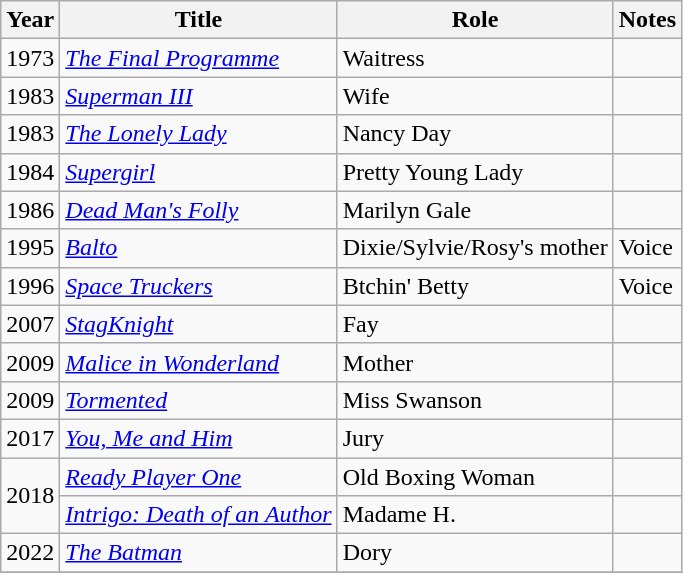<table class="wikitable sortable">
<tr>
<th>Year</th>
<th>Title</th>
<th>Role</th>
<th>Notes</th>
</tr>
<tr>
<td>1973</td>
<td><em><a href='#'>The Final Programme</a></em></td>
<td>Waitress</td>
<td></td>
</tr>
<tr>
<td>1983</td>
<td><em><a href='#'>Superman III</a></em></td>
<td>Wife</td>
<td></td>
</tr>
<tr>
<td>1983</td>
<td><em><a href='#'>The Lonely Lady</a></em></td>
<td>Nancy Day</td>
<td></td>
</tr>
<tr>
<td>1984</td>
<td><em><a href='#'>Supergirl</a></em></td>
<td>Pretty Young Lady</td>
<td></td>
</tr>
<tr>
<td>1986</td>
<td><em><a href='#'>Dead Man's Folly</a></em></td>
<td>Marilyn Gale</td>
<td></td>
</tr>
<tr>
<td>1995</td>
<td><em><a href='#'>Balto</a></em></td>
<td>Dixie/Sylvie/Rosy's mother</td>
<td>Voice</td>
</tr>
<tr>
<td>1996</td>
<td><em><a href='#'>Space Truckers</a></em></td>
<td>Btchin' Betty</td>
<td>Voice</td>
</tr>
<tr>
<td>2007</td>
<td><em><a href='#'>StagKnight</a></em></td>
<td>Fay</td>
<td></td>
</tr>
<tr>
<td>2009</td>
<td><em><a href='#'>Malice in Wonderland</a></em></td>
<td>Mother</td>
<td></td>
</tr>
<tr>
<td>2009</td>
<td><em><a href='#'>Tormented</a></em></td>
<td>Miss Swanson</td>
<td></td>
</tr>
<tr>
<td>2017</td>
<td><em><a href='#'>You, Me and Him</a></em></td>
<td>Jury</td>
<td></td>
</tr>
<tr>
<td rowspan=2>2018</td>
<td><em><a href='#'>Ready Player One</a></em></td>
<td>Old Boxing Woman</td>
<td></td>
</tr>
<tr>
<td><em><a href='#'>Intrigo: Death of an Author</a></em></td>
<td>Madame H.</td>
<td></td>
</tr>
<tr>
<td>2022</td>
<td><em><a href='#'>The Batman</a></em></td>
<td>Dory</td>
<td></td>
</tr>
<tr>
</tr>
</table>
